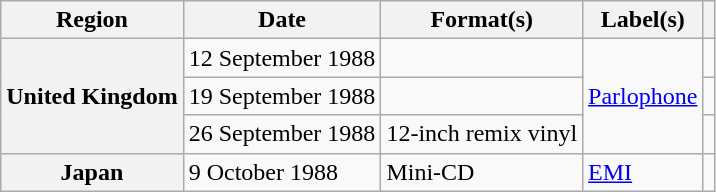<table class="wikitable plainrowheaders">
<tr>
<th scope="col">Region</th>
<th scope="col">Date</th>
<th scope="col">Format(s)</th>
<th scope="col">Label(s)</th>
<th scope="col"></th>
</tr>
<tr>
<th scope="row" rowspan="3">United Kingdom</th>
<td>12 September 1988</td>
<td></td>
<td rowspan="3"><a href='#'>Parlophone</a></td>
<td align="center"></td>
</tr>
<tr>
<td>19 September 1988</td>
<td></td>
<td align="center"></td>
</tr>
<tr>
<td>26 September 1988</td>
<td>12-inch remix vinyl</td>
<td align="center"></td>
</tr>
<tr>
<th scope="row">Japan</th>
<td>9 October 1988</td>
<td>Mini-CD</td>
<td><a href='#'>EMI</a></td>
<td align="center"></td>
</tr>
</table>
